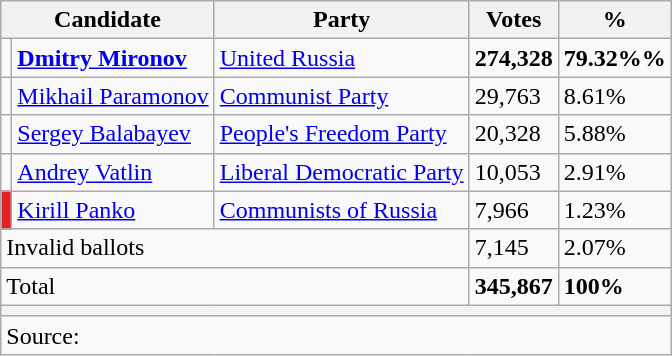<table class="wikitable sortable" style="text-align:left; margin-bottom:0;">
<tr>
<th colspan=2>Candidate</th>
<th>Party</th>
<th>Votes</th>
<th>%</th>
</tr>
<tr>
<td bgcolor=></td>
<td><strong><a href='#'>Dmitry Mironov</a></strong></td>
<td><a href='#'>United Russia</a></td>
<td><strong>274,328</strong></td>
<td><strong>79.32%%</strong></td>
</tr>
<tr>
<td bgcolor=></td>
<td><a href='#'>Mikhail Paramonov</a></td>
<td><a href='#'>Communist Party</a></td>
<td>29,763</td>
<td>8.61%</td>
</tr>
<tr>
<td bgcolor=></td>
<td><a href='#'>Sergey Balabayev</a></td>
<td><a href='#'>People's Freedom Party</a></td>
<td>20,328</td>
<td>5.88%</td>
</tr>
<tr>
<td bgcolor=></td>
<td><a href='#'>Andrey Vatlin</a></td>
<td><a href='#'>Liberal Democratic Party</a></td>
<td>10,053</td>
<td>2.91%</td>
</tr>
<tr>
<td bgcolor=#e62020></td>
<td><a href='#'>Kirill Panko</a></td>
<td><a href='#'>Communists of Russia</a></td>
<td>7,966</td>
<td>1.23%</td>
</tr>
<tr>
<td colspan=3>Invalid ballots</td>
<td>7,145</td>
<td>2.07%</td>
</tr>
<tr>
<td colspan=3>Total</td>
<td><strong>345,867</strong></td>
<td><strong>100%</strong></td>
</tr>
<tr>
<th colspan=5></th>
</tr>
<tr>
<td colspan=5>Source:</td>
</tr>
</table>
